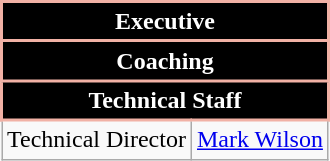<table class="wikitable">
<tr>
<th style="background:#000000; color:#FFFFFF; border:2px solid #F1B1A5;" scope="col" colspan="2">Executive<br>

</th>
</tr>
<tr>
<th style="background:#000000; color:#FFFFFF; border:2px solid #F1B1A5;" scope="col" colspan="2">Coaching<br>



</th>
</tr>
<tr>
<th style="background:#000000; color:#FFFFFF; border:2px solid #F1B1A5;" scope="col" colspan="2">Technical Staff</th>
</tr>
<tr>
<td>Technical Director</td>
<td><a href='#'>Mark Wilson</a><br>









</td>
</tr>
</table>
